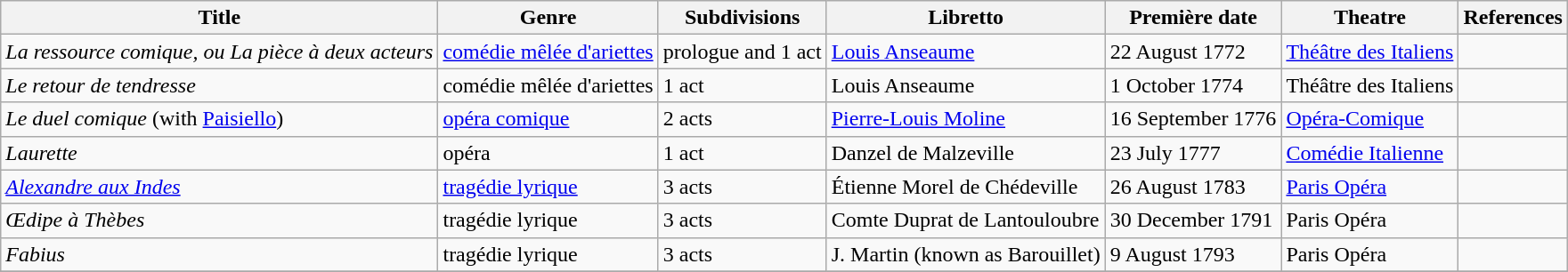<table class="wikitable sortable">
<tr>
<th>Title</th>
<th>Genre</th>
<th>Sub­divisions</th>
<th>Libretto</th>
<th>Première date</th>
<th>Theatre</th>
<th>References</th>
</tr>
<tr>
<td><em>La ressource comique, ou La pièce à deux acteurs</em></td>
<td><a href='#'>comédie mêlée d'ariettes</a></td>
<td>prologue and 1 act</td>
<td><a href='#'>Louis Anseaume</a></td>
<td>22 August 1772</td>
<td><a href='#'>Théâtre des Italiens</a></td>
<td></td>
</tr>
<tr>
<td><em>Le retour de tendresse</em></td>
<td>comédie mêlée d'ariettes</td>
<td>1 act</td>
<td>Louis Anseaume</td>
<td>1 October 1774</td>
<td>Théâtre des Italiens</td>
<td></td>
</tr>
<tr>
<td><em>Le duel comique</em> (with <a href='#'>Paisiello</a>)</td>
<td><a href='#'>opéra comique</a></td>
<td>2 acts</td>
<td><a href='#'>Pierre-Louis Moline</a></td>
<td>16 September 1776</td>
<td><a href='#'>Opéra-Comique</a></td>
<td></td>
</tr>
<tr>
<td><em>Laurette</em></td>
<td>opéra</td>
<td>1 act</td>
<td>Danzel de Malzeville</td>
<td>23 July 1777</td>
<td><a href='#'>Comédie Italienne</a></td>
<td></td>
</tr>
<tr>
<td><em><a href='#'>Alexandre aux Indes</a></em></td>
<td><a href='#'>tragédie lyrique</a></td>
<td>3 acts</td>
<td>Étienne Morel de Chédeville</td>
<td>26 August 1783</td>
<td><a href='#'>Paris Opéra</a></td>
<td></td>
</tr>
<tr>
<td><em>Œdipe à Thèbes</em></td>
<td>tragédie lyrique</td>
<td>3 acts</td>
<td>Comte Duprat de Lantouloubre</td>
<td>30 December 1791</td>
<td>Paris Opéra</td>
<td></td>
</tr>
<tr>
<td><em>Fabius</em></td>
<td>tragédie lyrique</td>
<td>3 acts</td>
<td>J. Martin (known as Barouillet)</td>
<td>9 August 1793</td>
<td>Paris Opéra</td>
<td></td>
</tr>
<tr>
</tr>
</table>
